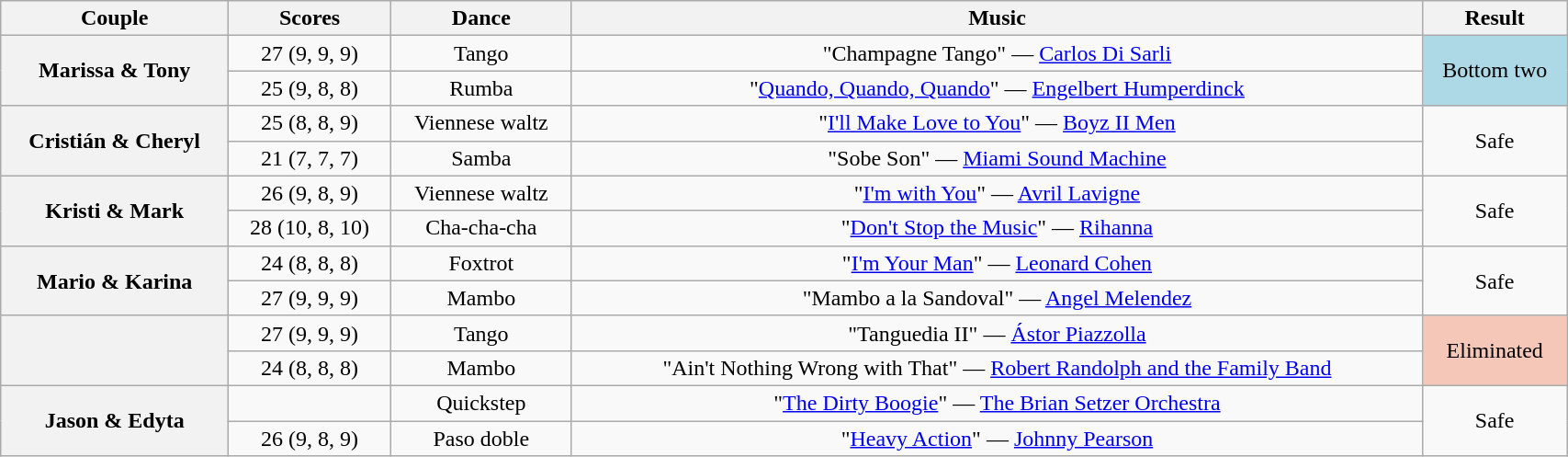<table class="wikitable sortable" style="text-align:center; width:90%">
<tr>
<th scope="col">Couple</th>
<th scope="col">Scores</th>
<th scope="col" class="unsortable">Dance</th>
<th scope="col" class="unsortable">Music</th>
<th scope="col" class="unsortable">Result</th>
</tr>
<tr>
<th scope="row" rowspan=2>Marissa & Tony</th>
<td>27 (9, 9, 9)</td>
<td>Tango</td>
<td>"Champagne Tango" — <a href='#'>Carlos Di Sarli</a></td>
<td rowspan=2 bgcolor=lightblue>Bottom two</td>
</tr>
<tr>
<td>25 (9, 8, 8)</td>
<td>Rumba</td>
<td>"<a href='#'>Quando, Quando, Quando</a>" — <a href='#'>Engelbert Humperdinck</a></td>
</tr>
<tr>
<th scope="row" rowspan=2>Cristián & Cheryl</th>
<td>25 (8, 8, 9)</td>
<td>Viennese waltz</td>
<td>"<a href='#'>I'll Make Love to You</a>" — <a href='#'>Boyz II Men</a></td>
<td rowspan=2>Safe</td>
</tr>
<tr>
<td>21 (7, 7, 7)</td>
<td>Samba</td>
<td>"Sobe Son" — <a href='#'>Miami Sound Machine</a></td>
</tr>
<tr>
<th scope="row" rowspan=2>Kristi & Mark</th>
<td>26 (9, 8, 9)</td>
<td>Viennese waltz</td>
<td>"<a href='#'>I'm with You</a>" — <a href='#'>Avril Lavigne</a></td>
<td rowspan=2>Safe</td>
</tr>
<tr>
<td>28 (10, 8, 10)</td>
<td>Cha-cha-cha</td>
<td>"<a href='#'>Don't Stop the Music</a>" — <a href='#'>Rihanna</a></td>
</tr>
<tr>
<th scope="row" rowspan=2>Mario & Karina</th>
<td>24 (8, 8, 8)</td>
<td>Foxtrot</td>
<td>"<a href='#'>I'm Your Man</a>" — <a href='#'>Leonard Cohen</a></td>
<td rowspan=2>Safe</td>
</tr>
<tr>
<td>27 (9, 9, 9)</td>
<td>Mambo</td>
<td>"Mambo a la Sandoval" — <a href='#'>Angel Melendez</a></td>
</tr>
<tr>
<th scope="row" rowspan=2></th>
<td>27 (9, 9, 9)</td>
<td>Tango</td>
<td>"Tanguedia II" — <a href='#'>Ástor Piazzolla</a></td>
<td rowspan=2 bgcolor=f4c7b8>Eliminated</td>
</tr>
<tr>
<td>24 (8, 8, 8)</td>
<td>Mambo</td>
<td>"Ain't Nothing Wrong with That" — <a href='#'>Robert Randolph and the Family Band</a></td>
</tr>
<tr>
<th scope="row" rowspan=2>Jason & Edyta</th>
<td></td>
<td>Quickstep</td>
<td>"<a href='#'>The Dirty Boogie</a>" — <a href='#'>The Brian Setzer Orchestra</a></td>
<td rowspan=2>Safe</td>
</tr>
<tr>
<td>26 (9, 8, 9)</td>
<td>Paso doble</td>
<td>"<a href='#'>Heavy Action</a>" — <a href='#'>Johnny Pearson</a></td>
</tr>
</table>
